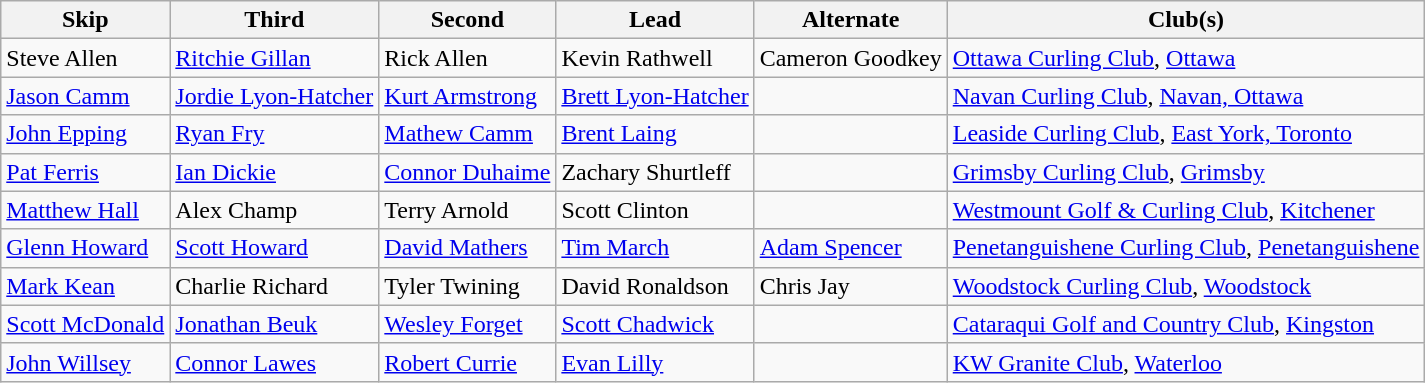<table class="wikitable" border="1">
<tr>
<th>Skip</th>
<th>Third</th>
<th>Second</th>
<th>Lead</th>
<th>Alternate</th>
<th>Club(s)</th>
</tr>
<tr>
<td>Steve Allen</td>
<td><a href='#'>Ritchie Gillan</a></td>
<td>Rick Allen</td>
<td>Kevin Rathwell</td>
<td>Cameron Goodkey</td>
<td><a href='#'>Ottawa Curling Club</a>, <a href='#'>Ottawa</a></td>
</tr>
<tr>
<td><a href='#'>Jason Camm</a></td>
<td><a href='#'>Jordie Lyon-Hatcher</a></td>
<td><a href='#'>Kurt Armstrong</a></td>
<td><a href='#'>Brett Lyon-Hatcher</a></td>
<td></td>
<td><a href='#'>Navan Curling Club</a>, <a href='#'>Navan, Ottawa</a></td>
</tr>
<tr>
<td><a href='#'>John Epping</a></td>
<td><a href='#'>Ryan Fry</a></td>
<td><a href='#'>Mathew Camm</a></td>
<td><a href='#'>Brent Laing</a></td>
<td></td>
<td><a href='#'>Leaside Curling Club</a>, <a href='#'>East York, Toronto</a></td>
</tr>
<tr>
<td><a href='#'>Pat Ferris</a></td>
<td><a href='#'>Ian Dickie</a></td>
<td><a href='#'>Connor Duhaime</a></td>
<td>Zachary Shurtleff</td>
<td></td>
<td><a href='#'>Grimsby Curling Club</a>, <a href='#'>Grimsby</a></td>
</tr>
<tr>
<td><a href='#'>Matthew Hall</a></td>
<td>Alex Champ</td>
<td>Terry Arnold</td>
<td>Scott Clinton</td>
<td></td>
<td><a href='#'>Westmount Golf & Curling Club</a>, <a href='#'>Kitchener</a></td>
</tr>
<tr>
<td><a href='#'>Glenn Howard</a></td>
<td><a href='#'>Scott Howard</a></td>
<td><a href='#'>David Mathers</a></td>
<td><a href='#'>Tim March</a></td>
<td><a href='#'>Adam Spencer</a></td>
<td><a href='#'>Penetanguishene Curling Club</a>, <a href='#'>Penetanguishene</a></td>
</tr>
<tr>
<td><a href='#'>Mark Kean</a></td>
<td>Charlie Richard</td>
<td>Tyler Twining</td>
<td>David Ronaldson</td>
<td>Chris Jay</td>
<td><a href='#'>Woodstock Curling Club</a>, <a href='#'>Woodstock</a></td>
</tr>
<tr>
<td><a href='#'>Scott McDonald</a></td>
<td><a href='#'>Jonathan Beuk</a></td>
<td><a href='#'>Wesley Forget</a></td>
<td><a href='#'>Scott Chadwick</a></td>
<td></td>
<td><a href='#'>Cataraqui Golf and Country Club</a>, <a href='#'>Kingston</a></td>
</tr>
<tr>
<td><a href='#'>John Willsey</a></td>
<td><a href='#'>Connor Lawes</a></td>
<td><a href='#'>Robert Currie</a></td>
<td><a href='#'>Evan Lilly</a></td>
<td></td>
<td><a href='#'>KW Granite Club</a>, <a href='#'>Waterloo</a></td>
</tr>
</table>
